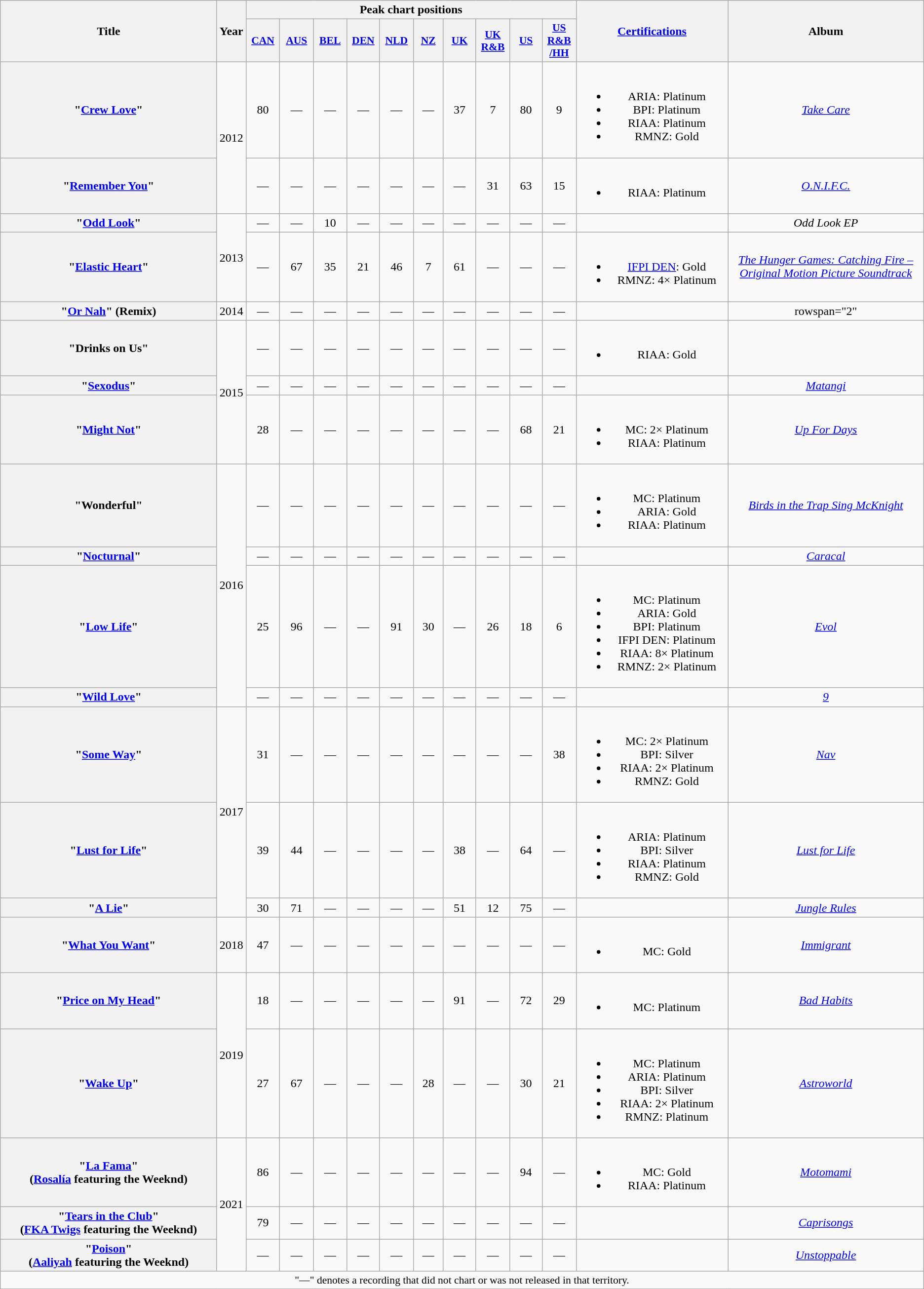<table class="wikitable plainrowheaders" style="text-align:center;">
<tr>
<th rowspan="2" scope="col" style="width:20em;">Title</th>
<th rowspan="2" scope="col" style="width:1em;">Year</th>
<th scope="col" colspan="10">Peak chart positions</th>
<th scope="col" rowspan="2" style="width:13.5em;"><a href='#'>Certifications</a></th>
<th scope="col" rowspan="2" style="width:18em;">Album</th>
</tr>
<tr>
<th scope="col" style="width:2.8em;font-size:90%;"><a href='#'>CAN</a><br></th>
<th scope="col" style="width:2.8em;font-size:90%;"><a href='#'>AUS</a><br></th>
<th scope="col" style="width:2.8em;font-size:90%;"><a href='#'>BEL</a><br></th>
<th scope="col" style="width:2.7em;font-size:90%;"><a href='#'>DEN</a><br></th>
<th scope="col" style="width:2.8em;font-size:90%;"><a href='#'>NLD</a><br></th>
<th scope="col" style="width:2.5em;font-size:90%;"><a href='#'>NZ</a><br></th>
<th scope="col" style="width:2.8em;font-size:90%;"><a href='#'>UK</a><br></th>
<th scope="col" style="width:2.8em;font-size:90%;"><a href='#'>UK<br>R&B</a><br></th>
<th scope="col" style="width:2.8em;font-size:90%;"><a href='#'>US</a><br></th>
<th scope="col" style="width:2.8em;font-size:90%;"><a href='#'>US<br>R&B<br>/HH</a><br></th>
</tr>
<tr>
<th scope="row">"<a href='#'>Crew Love</a>"<br></th>
<td rowspan="2">2012</td>
<td>80</td>
<td>—</td>
<td>—</td>
<td>—</td>
<td>—</td>
<td>—</td>
<td>37</td>
<td>7</td>
<td>80</td>
<td>9</td>
<td><br><ul><li>ARIA: Platinum</li><li>BPI: Platinum</li><li>RIAA: Platinum</li><li>RMNZ: Gold</li></ul></td>
<td><em><a href='#'>Take Care</a></em></td>
</tr>
<tr>
<th scope="row">"<a href='#'>Remember You</a>"<br></th>
<td>—</td>
<td>—</td>
<td>—</td>
<td>—</td>
<td>—</td>
<td>—</td>
<td>—</td>
<td>31</td>
<td>63</td>
<td>15</td>
<td><br><ul><li>RIAA: Platinum</li></ul></td>
<td><em><a href='#'>O.N.I.F.C.</a></em></td>
</tr>
<tr>
<th scope="row">"<a href='#'>Odd Look</a>"<br></th>
<td rowspan="2">2013</td>
<td>—</td>
<td>—</td>
<td>10</td>
<td>—</td>
<td>—</td>
<td>—</td>
<td>—</td>
<td>—</td>
<td>—</td>
<td>—</td>
<td></td>
<td><em>Odd Look EP</em></td>
</tr>
<tr>
<th scope="row">"<a href='#'>Elastic Heart</a>"<br></th>
<td>—</td>
<td>67</td>
<td>35</td>
<td>21</td>
<td>46</td>
<td>7</td>
<td>61</td>
<td>—</td>
<td>—</td>
<td>—</td>
<td><br><ul><li><a href='#'>IFPI DEN</a>: Gold</li><li>RMNZ: 4× Platinum</li></ul></td>
<td><em><a href='#'>The Hunger Games: Catching Fire – Original Motion Picture Soundtrack</a></em></td>
</tr>
<tr>
<th scope="row">"<a href='#'>Or Nah</a>" (Remix)<br></th>
<td>2014</td>
<td>—</td>
<td>—</td>
<td>—</td>
<td>—</td>
<td>—</td>
<td>—</td>
<td>—</td>
<td>—</td>
<td>—</td>
<td>—</td>
<td></td>
<td>rowspan="2" </td>
</tr>
<tr>
<th scope="row">"Drinks on Us"<br></th>
<td rowspan="3">2015</td>
<td>—</td>
<td>—</td>
<td>—</td>
<td>—</td>
<td>—</td>
<td>—</td>
<td>—</td>
<td>—</td>
<td>—</td>
<td>—</td>
<td><br><ul><li>RIAA: Gold</li></ul></td>
</tr>
<tr>
<th scope="row">"<a href='#'>Sexodus</a>" <br></th>
<td>—</td>
<td>—</td>
<td>—</td>
<td>—</td>
<td>—</td>
<td>—</td>
<td>—</td>
<td>—</td>
<td>—</td>
<td>—</td>
<td></td>
<td><em><a href='#'>Matangi</a></em></td>
</tr>
<tr>
<th scope="row">"<a href='#'>Might Not</a>"<br></th>
<td>28</td>
<td>—</td>
<td>—</td>
<td>—</td>
<td>—</td>
<td>—</td>
<td>—</td>
<td>—</td>
<td>68</td>
<td>21</td>
<td><br><ul><li>MC: 2× Platinum</li><li>RIAA: Platinum</li></ul></td>
<td><em><a href='#'>Up For Days</a></em></td>
</tr>
<tr>
<th scope="row">"Wonderful"<br></th>
<td rowspan="4">2016</td>
<td>—</td>
<td>—</td>
<td>—</td>
<td>—</td>
<td>—</td>
<td>—</td>
<td>—</td>
<td>—</td>
<td>—</td>
<td>—</td>
<td><br><ul><li>MC: Platinum</li><li>ARIA: Gold</li><li>RIAA: Platinum</li></ul></td>
<td><em><a href='#'>Birds in the Trap Sing McKnight</a></em></td>
</tr>
<tr>
<th scope="row">"<a href='#'>Nocturnal</a>"<br></th>
<td>—</td>
<td>—</td>
<td>—</td>
<td>—</td>
<td>—</td>
<td>—</td>
<td>—</td>
<td>—</td>
<td>—</td>
<td>—</td>
<td></td>
<td><em><a href='#'>Caracal</a></em></td>
</tr>
<tr>
<th scope="row">"<a href='#'>Low Life</a>"<br></th>
<td>25</td>
<td>96</td>
<td>—</td>
<td>—</td>
<td>91</td>
<td>30</td>
<td>—</td>
<td>26</td>
<td>18</td>
<td>6</td>
<td><br><ul><li>MC: Platinum</li><li>ARIA: Gold</li><li>BPI: Platinum</li><li>IFPI DEN: Platinum</li><li>RIAA: 8× Platinum</li><li>RMNZ: 2× Platinum</li></ul></td>
<td><em><a href='#'>Evol</a></em></td>
</tr>
<tr>
<th scope="row">"<a href='#'>Wild Love</a>"<br></th>
<td>—</td>
<td>—</td>
<td>—</td>
<td>—</td>
<td>—</td>
<td>—</td>
<td>—</td>
<td>—</td>
<td>—</td>
<td>—</td>
<td></td>
<td><em><a href='#'>9</a></em></td>
</tr>
<tr>
<th scope="row">"<a href='#'>Some Way</a>"<br></th>
<td rowspan="3">2017</td>
<td>31</td>
<td>—</td>
<td>—</td>
<td>—</td>
<td>—</td>
<td>—</td>
<td>—</td>
<td>—</td>
<td>—</td>
<td>38</td>
<td><br><ul><li>MC: 2× Platinum</li><li>BPI: Silver</li><li>RIAA: 2× Platinum</li><li>RMNZ: Gold</li></ul></td>
<td><em><a href='#'>Nav</a></em></td>
</tr>
<tr>
<th scope="row">"<a href='#'>Lust for Life</a>"<br></th>
<td>39</td>
<td>44</td>
<td>—</td>
<td>—</td>
<td>—</td>
<td>—</td>
<td>38</td>
<td>—</td>
<td>64</td>
<td>—</td>
<td><br><ul><li>ARIA: Platinum</li><li>BPI: Silver</li><li>RIAA: Platinum</li><li>RMNZ: Gold</li></ul></td>
<td><em><a href='#'>Lust for Life</a></em></td>
</tr>
<tr>
<th scope="row">"<a href='#'>A Lie</a>"<br></th>
<td>30</td>
<td>71</td>
<td>—</td>
<td>—</td>
<td>—</td>
<td>—</td>
<td>51</td>
<td>12</td>
<td>75</td>
<td>—</td>
<td></td>
<td><em><a href='#'>Jungle Rules</a></em></td>
</tr>
<tr>
<th scope="row">"<a href='#'>What You Want</a>"<br></th>
<td>2018</td>
<td>47</td>
<td>—</td>
<td>—</td>
<td>—</td>
<td>—</td>
<td>—</td>
<td>—</td>
<td>—</td>
<td>—</td>
<td>—</td>
<td><br><ul><li>MC: Gold</li></ul></td>
<td><em><a href='#'>Immigrant</a></em></td>
</tr>
<tr>
<th scope="row">"<a href='#'>Price on My Head</a>"<br></th>
<td rowspan="2">2019</td>
<td>18</td>
<td>—</td>
<td>—</td>
<td>—</td>
<td>—</td>
<td>—</td>
<td>91</td>
<td>—</td>
<td>72</td>
<td>29</td>
<td><br><ul><li>MC: Platinum</li></ul></td>
<td><em><a href='#'>Bad Habits</a></em></td>
</tr>
<tr>
<th scope="row">"<a href='#'>Wake Up</a>"<br></th>
<td>27</td>
<td>67</td>
<td>—</td>
<td>—</td>
<td>—</td>
<td>28</td>
<td>—</td>
<td>—</td>
<td>30</td>
<td>21</td>
<td><br><ul><li>MC: Platinum</li><li>ARIA: Platinum</li><li>BPI: Silver</li><li>RIAA: 2× Platinum</li><li>RMNZ: Platinum</li></ul></td>
<td><em><a href='#'>Astroworld</a></em></td>
</tr>
<tr>
<th scope="row">"<a href='#'>La Fama</a>"<br><span>(<a href='#'>Rosalía</a> featuring the Weeknd)</span></th>
<td rowspan="3">2021</td>
<td>86</td>
<td>—</td>
<td>—</td>
<td>—</td>
<td>—</td>
<td>—</td>
<td>—</td>
<td>—</td>
<td>94</td>
<td>—</td>
<td><br><ul><li>MC: Gold</li><li>RIAA: Platinum</li></ul></td>
<td><em><a href='#'>Motomami</a></em></td>
</tr>
<tr>
<th scope="row">"<a href='#'>Tears in the Club</a>"<br><span>(<a href='#'>FKA Twigs</a> featuring the Weeknd)</span></th>
<td>79</td>
<td>—</td>
<td>—</td>
<td>—</td>
<td>—</td>
<td>—</td>
<td>—</td>
<td>—</td>
<td>—</td>
<td>—</td>
<td></td>
<td><em><a href='#'>Caprisongs</a></em></td>
</tr>
<tr>
<th scope="row">"<a href='#'>Poison</a>"<br><span>(<a href='#'>Aaliyah</a> featuring the Weeknd)</span></th>
<td>—</td>
<td>—</td>
<td>—</td>
<td>—</td>
<td>—</td>
<td>—</td>
<td>—</td>
<td>—</td>
<td>—</td>
<td>—</td>
<td></td>
<td><em><a href='#'>Unstoppable</a></em></td>
</tr>
<tr>
<td colspan="14" style="font-size:90%">"—" denotes a recording that did not chart or was not released in that territory.</td>
</tr>
</table>
